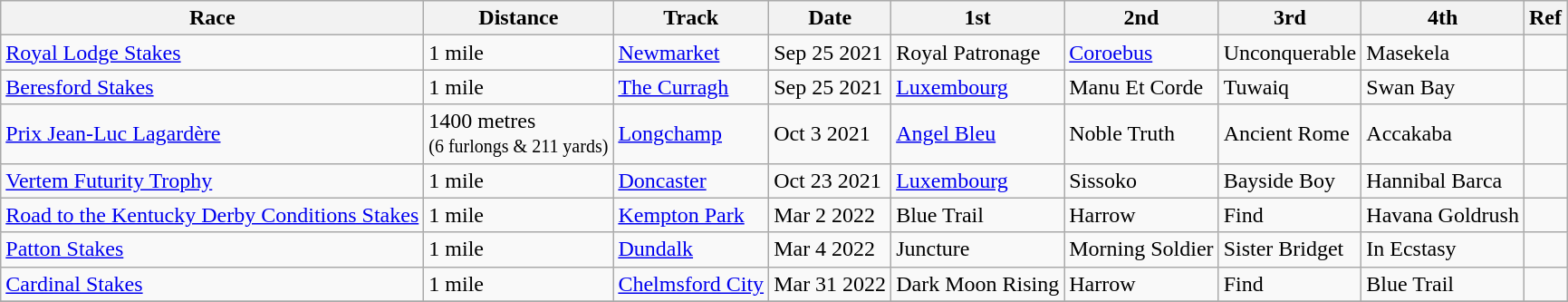<table class="wikitable">
<tr>
<th>Race</th>
<th>Distance</th>
<th>Track</th>
<th>Date</th>
<th>1st</th>
<th>2nd</th>
<th>3rd</th>
<th>4th</th>
<th>Ref</th>
</tr>
<tr>
<td><a href='#'>Royal Lodge Stakes</a></td>
<td>1 mile</td>
<td><a href='#'>Newmarket</a></td>
<td>Sep 25 2021</td>
<td>Royal Patronage</td>
<td><a href='#'>Coroebus</a></td>
<td>Unconquerable</td>
<td>Masekela</td>
<td></td>
</tr>
<tr>
<td><a href='#'>Beresford Stakes</a></td>
<td>1 mile</td>
<td><a href='#'>The Curragh</a></td>
<td>Sep 25 2021</td>
<td><a href='#'>Luxembourg</a></td>
<td>Manu Et Corde</td>
<td>Tuwaiq</td>
<td>Swan Bay</td>
<td></td>
</tr>
<tr>
<td><a href='#'>Prix Jean-Luc Lagardère</a></td>
<td>1400 metres <br><small>(6 furlongs & 211 yards)</small></td>
<td><a href='#'>Longchamp</a></td>
<td>Oct 3 2021</td>
<td><a href='#'>Angel Bleu</a></td>
<td>Noble Truth</td>
<td>Ancient Rome</td>
<td>Accakaba</td>
<td></td>
</tr>
<tr>
<td><a href='#'>Vertem Futurity Trophy</a></td>
<td>1 mile</td>
<td><a href='#'>Doncaster</a></td>
<td>Oct 23 2021</td>
<td><a href='#'>Luxembourg</a></td>
<td>Sissoko</td>
<td>Bayside Boy</td>
<td>Hannibal Barca</td>
<td></td>
</tr>
<tr>
<td><a href='#'>Road to the Kentucky Derby Conditions Stakes</a></td>
<td>1 mile</td>
<td><a href='#'>Kempton Park</a></td>
<td>Mar 2 2022</td>
<td>Blue Trail</td>
<td>Harrow</td>
<td>Find</td>
<td>Havana Goldrush</td>
<td></td>
</tr>
<tr>
<td><a href='#'>Patton Stakes</a></td>
<td>1 mile</td>
<td><a href='#'>Dundalk</a></td>
<td>Mar 4 2022</td>
<td>Juncture</td>
<td>Morning Soldier</td>
<td>Sister Bridget</td>
<td>In Ecstasy</td>
<td></td>
</tr>
<tr>
<td><a href='#'>Cardinal Stakes</a></td>
<td>1 mile</td>
<td><a href='#'>Chelmsford City</a></td>
<td>Mar 31 2022</td>
<td>Dark Moon Rising</td>
<td>Harrow</td>
<td>Find</td>
<td>Blue Trail</td>
<td></td>
</tr>
<tr>
</tr>
</table>
